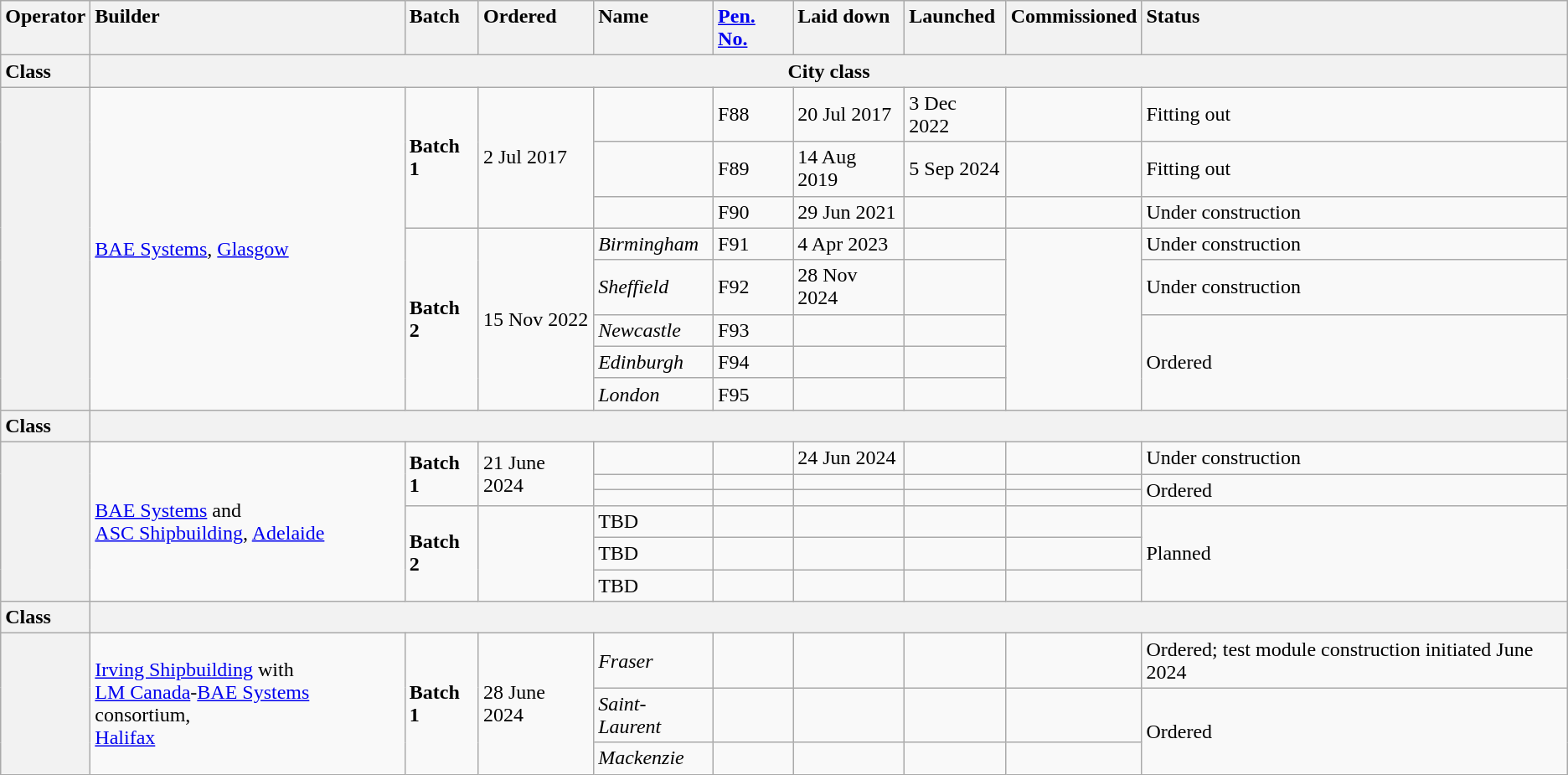<table class="wikitable">
<tr valign=top>
<th style="text-align: left;">Operator</th>
<th style="text-align: left;">Builder</th>
<th style="text-align: left;">Batch</th>
<th style="text-align: left;">Ordered</th>
<th style="text-align: left;">Name</th>
<th style="text-align: left;"><a href='#'>Pen. No.</a></th>
<th style="text-align: left;">Laid down</th>
<th style="text-align: left;">Launched</th>
<th style="text-align: left;">Commissioned</th>
<th style="text-align: left;">Status</th>
</tr>
<tr>
<th style="text-align: left;">Class</th>
<th colspan="9"><strong>City class</strong></th>
</tr>
<tr>
<th style="text-align: left;" rowspan="8"></th>
<td rowspan="8"><a href='#'>BAE Systems</a>, <a href='#'>Glasgow</a></td>
<td rowspan="3"><strong>Batch 1</strong></td>
<td rowspan="3">2 Jul 2017</td>
<td></td>
<td>F88</td>
<td>20 Jul 2017</td>
<td>3 Dec 2022</td>
<td><small></small></td>
<td>Fitting out</td>
</tr>
<tr>
<td></td>
<td>F89</td>
<td>14 Aug 2019</td>
<td>5 Sep 2024</td>
<td></td>
<td>Fitting out</td>
</tr>
<tr>
<td></td>
<td>F90</td>
<td>29 Jun 2021</td>
<td></td>
<td><small></small></td>
<td>Under construction</td>
</tr>
<tr>
<td rowspan="5"><strong>Batch 2</strong></td>
<td rowspan="5">15 Nov 2022</td>
<td><em>Birmingham</em></td>
<td>F91</td>
<td>4 Apr 2023</td>
<td></td>
<td rowspan="5"></td>
<td>Under construction</td>
</tr>
<tr>
<td><em>Sheffield</em></td>
<td>F92</td>
<td>28 Nov 2024</td>
<td></td>
<td>Under construction</td>
</tr>
<tr>
<td><em>Newcastle</em></td>
<td>F93</td>
<td></td>
<td></td>
<td rowspan="3">Ordered</td>
</tr>
<tr>
<td><em>Edinburgh</em></td>
<td>F94</td>
<td></td>
<td></td>
</tr>
<tr>
<td><em>London</em></td>
<td>F95</td>
<td></td>
<td></td>
</tr>
<tr>
<th style="text-align: left;">Class</th>
<th colspan="9"></th>
</tr>
<tr>
<th style="text-align: left;" rowspan="6"></th>
<td rowspan="6"><a href='#'>BAE Systems</a> and<br> <a href='#'>ASC Shipbuilding</a>, <a href='#'>Adelaide</a></td>
<td rowspan="3"><strong>Batch 1</strong></td>
<td rowspan="3">21 June 2024</td>
<td></td>
<td></td>
<td>24 Jun 2024<small></small></td>
<td></td>
<td></td>
<td>Under construction</td>
</tr>
<tr>
<td></td>
<td></td>
<td></td>
<td></td>
<td></td>
<td rowspan="2">Ordered</td>
</tr>
<tr>
<td></td>
<td></td>
<td></td>
<td></td>
<td></td>
</tr>
<tr>
<td rowspan="3"><strong>Batch 2</strong></td>
<td rowspan="3"></td>
<td>TBD</td>
<td></td>
<td></td>
<td></td>
<td></td>
<td rowspan="3">Planned</td>
</tr>
<tr>
<td>TBD</td>
<td></td>
<td></td>
<td></td>
<td></td>
</tr>
<tr>
<td>TBD</td>
<td></td>
<td></td>
<td></td>
<td></td>
</tr>
<tr>
<th style="text-align: left;">Class</th>
<th colspan="9"></th>
</tr>
<tr>
<th style="text-align: left;" rowspan="3"></th>
<td rowspan="3"><a href='#'>Irving Shipbuilding</a> with<br> <a href='#'>LM Canada</a>-<a href='#'>BAE Systems</a> consortium,<br> <a href='#'>Halifax</a></td>
<td rowspan="3"><strong>Batch 1</strong></td>
<td rowspan="3">28 June 2024</td>
<td><em>Fraser</em></td>
<td></td>
<td></td>
<td></td>
<td></td>
<td rowspan="1">Ordered; test module construction initiated June 2024</td>
</tr>
<tr>
<td><em>Saint-Laurent</em></td>
<td></td>
<td></td>
<td></td>
<td></td>
<td rowspan="2">Ordered</td>
</tr>
<tr>
<td><em>Mackenzie</em></td>
<td></td>
<td></td>
<td></td>
<td></td>
</tr>
</table>
